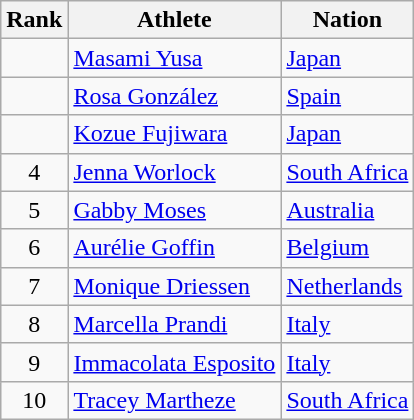<table class="wikitable sortable" style="text-align:center">
<tr>
<th>Rank</th>
<th>Athlete</th>
<th>Nation</th>
</tr>
<tr>
<td></td>
<td align=left><a href='#'>Masami Yusa</a></td>
<td align=left> <a href='#'>Japan</a></td>
</tr>
<tr>
<td></td>
<td align=left><a href='#'>Rosa González</a></td>
<td align=left> <a href='#'>Spain</a></td>
</tr>
<tr>
<td></td>
<td align=left><a href='#'>Kozue Fujiwara</a></td>
<td align=left> <a href='#'>Japan</a></td>
</tr>
<tr>
<td>4</td>
<td align=left><a href='#'>Jenna Worlock</a></td>
<td align=left> <a href='#'>South Africa</a></td>
</tr>
<tr>
<td>5</td>
<td align=left><a href='#'>Gabby Moses</a></td>
<td align=left> <a href='#'>Australia</a></td>
</tr>
<tr>
<td>6</td>
<td align=left><a href='#'>Aurélie Goffin</a></td>
<td align=left> <a href='#'>Belgium</a></td>
</tr>
<tr>
<td>7</td>
<td align=left><a href='#'>Monique Driessen</a></td>
<td align=left> <a href='#'>Netherlands</a></td>
</tr>
<tr>
<td>8</td>
<td align=left><a href='#'>Marcella Prandi</a></td>
<td align=left> <a href='#'>Italy</a></td>
</tr>
<tr>
<td>9</td>
<td align=left><a href='#'>Immacolata Esposito</a></td>
<td align=left> <a href='#'>Italy</a></td>
</tr>
<tr>
<td>10</td>
<td align=left><a href='#'>Tracey Martheze</a></td>
<td align=left> <a href='#'>South Africa</a></td>
</tr>
</table>
